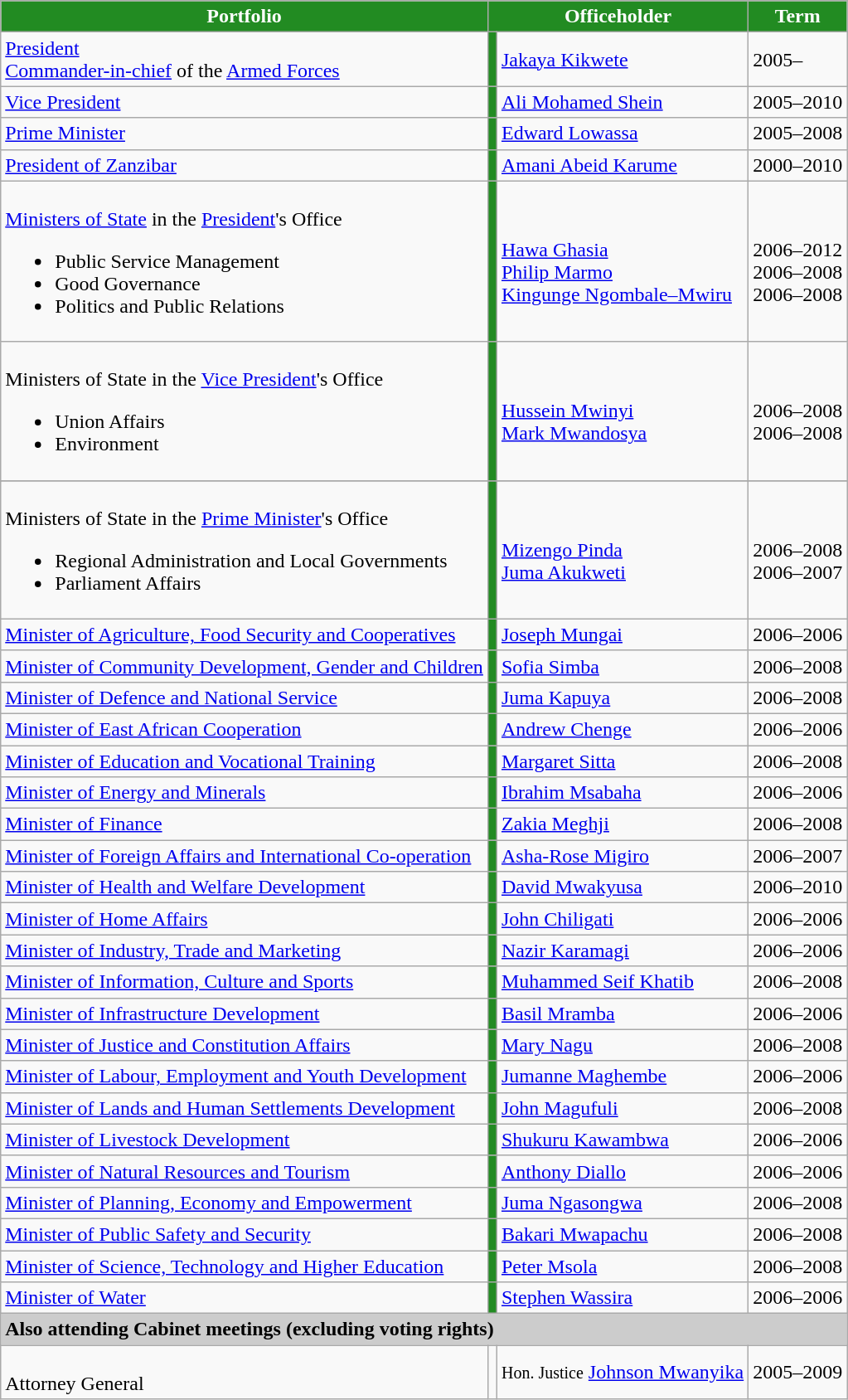<table class="wikitable" id="6 January 2006">
<tr>
<th style="background-color:#228B22;color: white">Portfolio</th>
<th colspan=2 style="background-color:#228B22;color: white">Officeholder</th>
<th style="background-color:#228B22;color: white">Term</th>
</tr>
<tr>
<td><a href='#'>President</a><br><a href='#'>Commander-in-chief</a> of the <a href='#'>Armed Forces</a></td>
<td style="background:#228B22"></td>
<td> <a href='#'>Jakaya Kikwete</a></td>
<td>2005–</td>
</tr>
<tr>
<td><a href='#'>Vice President</a></td>
<td style="background:#228B22"></td>
<td> <a href='#'>Ali Mohamed Shein</a></td>
<td>2005–2010</td>
</tr>
<tr>
<td><a href='#'>Prime Minister</a></td>
<td style="background:#228B22"></td>
<td> <a href='#'>Edward Lowassa</a> </td>
<td>2005–2008</td>
</tr>
<tr>
<td><a href='#'>President of Zanzibar</a></td>
<td style="background:#228B22"></td>
<td> <a href='#'>Amani Abeid Karume</a></td>
<td>2000–2010</td>
</tr>
<tr>
<td><br><a href='#'>Ministers of State</a> in the <a href='#'>President</a>'s Office<ul><li>Public Service Management</li><li>Good Governance</li><li>Politics and Public Relations</li></ul></td>
<td style="background:#228B22"></td>
<td><br> <a href='#'>Hawa Ghasia</a>  <br>  <a href='#'>Philip Marmo</a>  <br>  <a href='#'>Kingunge Ngombale–Mwiru</a> </td>
<td><br> 2006–2012 <br> 2006–2008 <br> 2006–2008</td>
</tr>
<tr>
<td><br>Ministers of State in the <a href='#'>Vice President</a>'s Office<ul><li>Union Affairs</li><li>Environment</li></ul></td>
<td style="background:#228B22"></td>
<td><br>  <a href='#'>Hussein Mwinyi</a>  <br>  <a href='#'>Mark Mwandosya</a> </td>
<td><br> 2006–2008 <br> 2006–2008</td>
</tr>
<tr>
</tr>
<tr>
<td><br>Ministers of State in the <a href='#'>Prime Minister</a>'s Office<ul><li>Regional Administration and Local Governments</li><li>Parliament Affairs</li></ul></td>
<td style="background:#228B22"></td>
<td><br>  <a href='#'>Mizengo Pinda</a>  <br>  <a href='#'>Juma Akukweti</a> </td>
<td><br> 2006–2008 <br> 2006–2007</td>
</tr>
<tr>
<td><a href='#'>Minister of Agriculture, Food Security and Cooperatives</a></td>
<td style="background:#228B22"></td>
<td> <a href='#'>Joseph Mungai</a> </td>
<td>2006–2006</td>
</tr>
<tr>
<td><a href='#'>Minister of Community Development, Gender and Children</a></td>
<td style="background:#228B22"></td>
<td> <a href='#'>Sofia Simba</a> </td>
<td>2006–2008</td>
</tr>
<tr>
<td><a href='#'>Minister of Defence and National Service</a></td>
<td style="background:#228B22"></td>
<td> <a href='#'>Juma Kapuya</a> </td>
<td>2006–2008</td>
</tr>
<tr>
<td><a href='#'>Minister of East African Cooperation</a></td>
<td style="background:#228B22"></td>
<td> <a href='#'>Andrew Chenge</a> </td>
<td>2006–2006</td>
</tr>
<tr>
<td><a href='#'>Minister of Education and Vocational Training</a></td>
<td style="background:#228B22"></td>
<td> <a href='#'>Margaret Sitta</a> </td>
<td>2006–2008</td>
</tr>
<tr>
<td><a href='#'>Minister of Energy and Minerals</a></td>
<td style="background:#228B22"></td>
<td> <a href='#'>Ibrahim Msabaha</a> </td>
<td>2006–2006</td>
</tr>
<tr>
<td><a href='#'>Minister of Finance</a></td>
<td style="background:#228B22"></td>
<td> <a href='#'>Zakia Meghji</a> </td>
<td>2006–2008</td>
</tr>
<tr>
<td><a href='#'>Minister of Foreign Affairs and International Co-operation</a></td>
<td style="background:#228B22"></td>
<td> <a href='#'>Asha-Rose Migiro</a> </td>
<td>2006–2007</td>
</tr>
<tr>
<td><a href='#'>Minister of Health and Welfare Development</a></td>
<td style="background:#228B22"></td>
<td> <a href='#'>David Mwakyusa</a> </td>
<td>2006–2010</td>
</tr>
<tr>
<td><a href='#'>Minister of Home Affairs</a></td>
<td style="background:#228B22"></td>
<td> <a href='#'>John Chiligati</a> </td>
<td>2006–2006</td>
</tr>
<tr>
<td><a href='#'>Minister of Industry, Trade and Marketing</a></td>
<td style="background:#228B22"></td>
<td> <a href='#'>Nazir Karamagi</a> </td>
<td>2006–2006</td>
</tr>
<tr>
<td><a href='#'>Minister of Information, Culture and Sports</a></td>
<td style="background:#228B22"></td>
<td> <a href='#'>Muhammed Seif Khatib</a> </td>
<td>2006–2008</td>
</tr>
<tr>
<td><a href='#'>Minister of Infrastructure Development</a></td>
<td style="background:#228B22"></td>
<td> <a href='#'>Basil Mramba</a> </td>
<td>2006–2006</td>
</tr>
<tr>
<td><a href='#'>Minister of Justice and Constitution Affairs</a></td>
<td style="background:#228B22"></td>
<td> <a href='#'>Mary Nagu</a> </td>
<td>2006–2008</td>
</tr>
<tr>
<td><a href='#'>Minister of Labour, Employment and Youth Development</a></td>
<td style="background:#228B22"></td>
<td> <a href='#'>Jumanne Maghembe</a> </td>
<td>2006–2006</td>
</tr>
<tr>
<td><a href='#'>Minister of Lands and Human Settlements Development</a></td>
<td style="background:#228B22"></td>
<td> <a href='#'>John Magufuli</a> </td>
<td>2006–2008</td>
</tr>
<tr>
<td><a href='#'>Minister of Livestock Development</a></td>
<td style="background:#228B22"></td>
<td> <a href='#'>Shukuru Kawambwa</a> </td>
<td>2006–2006</td>
</tr>
<tr>
<td><a href='#'>Minister of Natural Resources and Tourism</a></td>
<td style="background:#228B22"></td>
<td> <a href='#'>Anthony Diallo</a> </td>
<td>2006–2006</td>
</tr>
<tr>
<td><a href='#'>Minister of Planning, Economy and Empowerment</a></td>
<td style="background:#228B22"></td>
<td> <a href='#'>Juma Ngasongwa</a> </td>
<td>2006–2008</td>
</tr>
<tr>
<td><a href='#'>Minister of Public Safety and Security</a></td>
<td style="background:#228B22"></td>
<td> <a href='#'>Bakari Mwapachu</a> </td>
<td>2006–2008</td>
</tr>
<tr>
<td><a href='#'>Minister of Science, Technology and Higher Education</a></td>
<td style="background:#228B22"></td>
<td> <a href='#'>Peter Msola</a> </td>
<td>2006–2008</td>
</tr>
<tr>
<td><a href='#'>Minister of Water</a></td>
<td style="background:#228B22"></td>
<td> <a href='#'>Stephen Wassira</a> </td>
<td>2006–2006</td>
</tr>
<tr>
<td style="background:#cccccc;" colspan="4"><strong>Also attending Cabinet meetings (excluding voting rights) </strong></td>
</tr>
<tr>
<td><br>Attorney General</td>
<td></td>
<td><small>Hon. Justice</small> <a href='#'>Johnson Mwanyika</a></td>
<td>2005–2009</td>
</tr>
</table>
